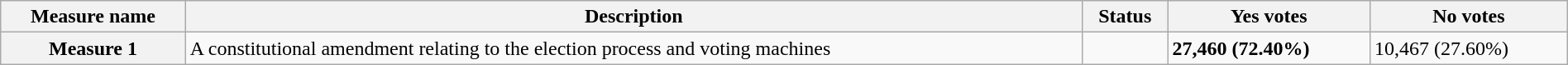<table class="wikitable sortable plainrowheaders" style="width:100%">
<tr>
<th scope="col">Measure name</th>
<th class="unsortable" scope="col">Description</th>
<th scope="col">Status</th>
<th scope="col">Yes votes</th>
<th scope="col">No votes</th>
</tr>
<tr>
<th scope="row">Measure 1</th>
<td>A constitutional amendment relating to the election process and voting machines</td>
<td></td>
<td><strong>27,460 (72.40%)</strong></td>
<td>10,467 (27.60%)</td>
</tr>
</table>
